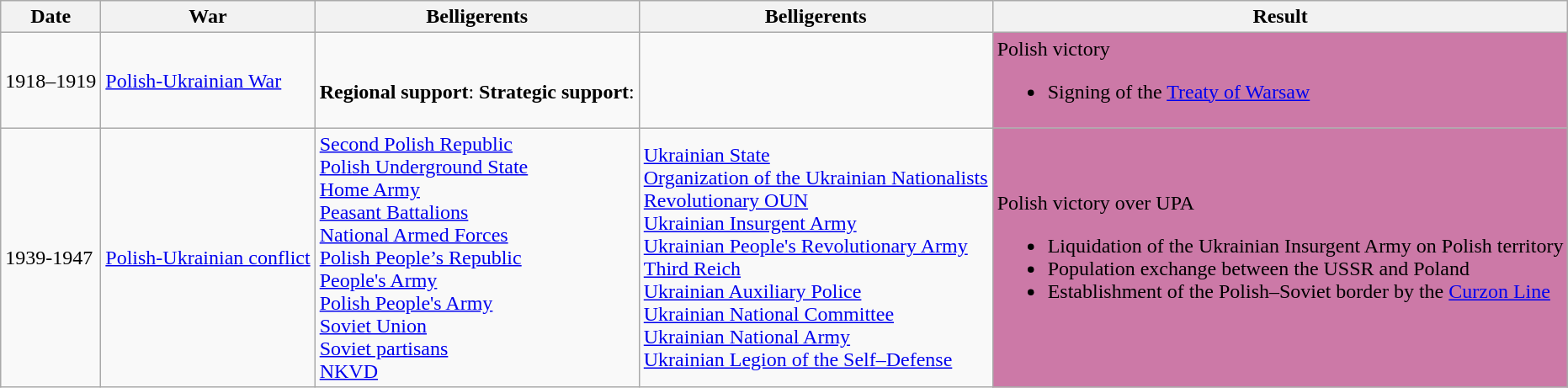<table class="wikitable">
<tr>
<th>Date</th>
<th>War</th>
<th>Belligerents</th>
<th>Belligerents</th>
<th>Result</th>
</tr>
<tr -->
<td>1918–1919</td>
<td><a href='#'>Polish-Ukrainian War</a></td>
<td><br><strong>Regional support</strong>:
<strong>Strategic support</strong>:<br></td>
<td></td>
<td bgcolor="#CC79A7">Polish victory<br><ul><li>Signing of the <a href='#'>Treaty of Warsaw</a></li></ul></td>
</tr>
<tr -->
<td>1939-1947</td>
<td><a href='#'>Polish-Ukrainian conflict</a></td>
<td> <a href='#'>Second Polish Republic</a><br> <a href='#'>Polish Underground State</a><br> <a href='#'>Home Army</a><br> <a href='#'>Peasant Battalions</a><br><a href='#'>National Armed Forces</a><br> <a href='#'>Polish People’s Republic</a><br> <a href='#'>People's Army</a><br> <a href='#'>Polish People's Army</a><br> <a href='#'>Soviet Union</a><br> <a href='#'>Soviet partisans</a><br> <a href='#'>NKVD</a></td>
<td> <a href='#'>Ukrainian State</a><br> <a href='#'>Organization of the Ukrainian Nationalists</a><br> <a href='#'>Revolutionary OUN</a><br> <a href='#'>Ukrainian Insurgent Army</a><br> <a href='#'>Ukrainian People's Revolutionary Army</a><br> <a href='#'>Third Reich</a><br> <a href='#'>Ukrainian Auxiliary Police</a><br> <a href='#'>Ukrainian National Committee</a><br> <a href='#'>Ukrainian National Army</a><br> <a href='#'>Ukrainian Legion of the Self–Defense</a></td>
<td bgcolor="#CC79A7">Polish victory over UPA<br><ul><li>Liquidation of the Ukrainian Insurgent Army on Polish territory</li><li>Population exchange between the USSR and Poland</li><li>Establishment of the Polish–Soviet border by the <a href='#'>Curzon Line</a></li></ul></td>
</tr>
</table>
